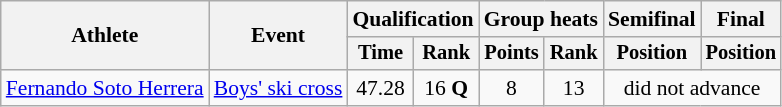<table class="wikitable" style="font-size:90%">
<tr>
<th rowspan="2">Athlete</th>
<th rowspan="2">Event</th>
<th colspan=2>Qualification</th>
<th colspan=2>Group heats</th>
<th>Semifinal</th>
<th>Final</th>
</tr>
<tr style="font-size:95%">
<th>Time</th>
<th>Rank</th>
<th>Points</th>
<th>Rank</th>
<th>Position</th>
<th>Position</th>
</tr>
<tr align=center>
<td align=left><a href='#'>Fernando Soto Herrera</a></td>
<td align=left><a href='#'>Boys' ski cross</a></td>
<td>47.28</td>
<td>16 <strong>Q</strong></td>
<td>8</td>
<td>13</td>
<td colspan=2>did not advance</td>
</tr>
</table>
